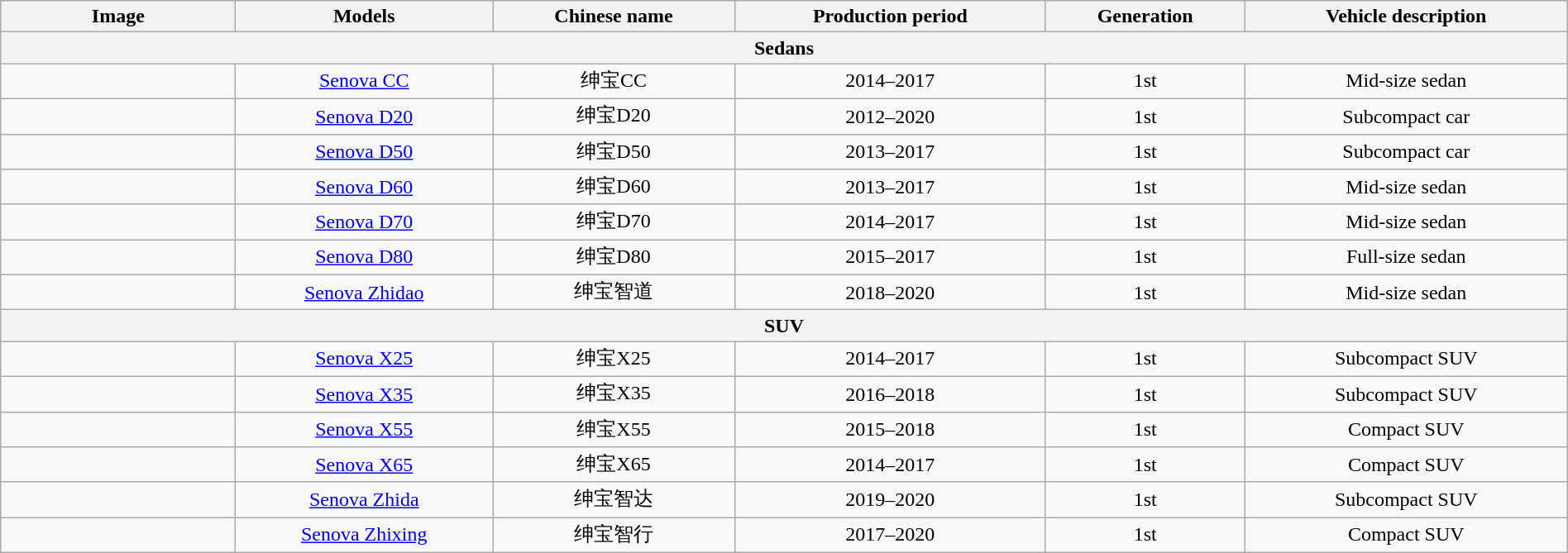<table class="wikitable sortable" style="text-align: center; width: 100%">
<tr>
<th class="unsortable" width="15%">Image</th>
<th>Models</th>
<th>Chinese name</th>
<th>Production period</th>
<th class="unsortable">Generation</th>
<th>Vehicle description</th>
</tr>
<tr>
<th colspan="6">Sedans</th>
</tr>
<tr>
<td></td>
<td><a href='#'>Senova CC</a></td>
<td>绅宝CC</td>
<td>2014–2017</td>
<td>1st</td>
<td>Mid-size sedan</td>
</tr>
<tr>
<td></td>
<td><a href='#'>Senova D20</a></td>
<td>绅宝D20</td>
<td>2012–2020</td>
<td>1st</td>
<td>Subcompact car</td>
</tr>
<tr>
<td></td>
<td><a href='#'>Senova D50</a></td>
<td>绅宝D50</td>
<td>2013–2017</td>
<td>1st</td>
<td>Subcompact car</td>
</tr>
<tr>
<td></td>
<td><a href='#'>Senova D60</a></td>
<td>绅宝D60</td>
<td>2013–2017</td>
<td>1st</td>
<td>Mid-size sedan</td>
</tr>
<tr>
<td></td>
<td><a href='#'>Senova D70</a></td>
<td>绅宝D70</td>
<td>2014–2017</td>
<td>1st</td>
<td>Mid-size sedan</td>
</tr>
<tr>
<td></td>
<td><a href='#'>Senova D80</a></td>
<td>绅宝D80</td>
<td>2015–2017</td>
<td>1st</td>
<td>Full-size sedan</td>
</tr>
<tr>
<td></td>
<td><a href='#'>Senova Zhidao</a></td>
<td>绅宝智道</td>
<td>2018–2020</td>
<td>1st</td>
<td>Mid-size sedan</td>
</tr>
<tr>
<th colspan="6">SUV</th>
</tr>
<tr>
<td></td>
<td><a href='#'>Senova X25</a></td>
<td>绅宝X25</td>
<td>2014–2017</td>
<td>1st</td>
<td>Subcompact SUV</td>
</tr>
<tr>
<td></td>
<td><a href='#'>Senova X35</a></td>
<td>绅宝X35</td>
<td>2016–2018</td>
<td>1st</td>
<td>Subcompact SUV</td>
</tr>
<tr>
<td></td>
<td><a href='#'>Senova X55</a></td>
<td>绅宝X55</td>
<td>2015–2018</td>
<td>1st</td>
<td>Compact SUV</td>
</tr>
<tr>
<td></td>
<td><a href='#'>Senova X65</a></td>
<td>绅宝X65</td>
<td>2014–2017</td>
<td>1st</td>
<td>Compact SUV</td>
</tr>
<tr>
<td></td>
<td><a href='#'>Senova Zhida</a></td>
<td>绅宝智达</td>
<td>2019–2020</td>
<td>1st</td>
<td>Subcompact SUV</td>
</tr>
<tr>
<td></td>
<td><a href='#'>Senova Zhixing</a></td>
<td>绅宝智行</td>
<td>2017–2020</td>
<td>1st</td>
<td>Compact SUV</td>
</tr>
</table>
